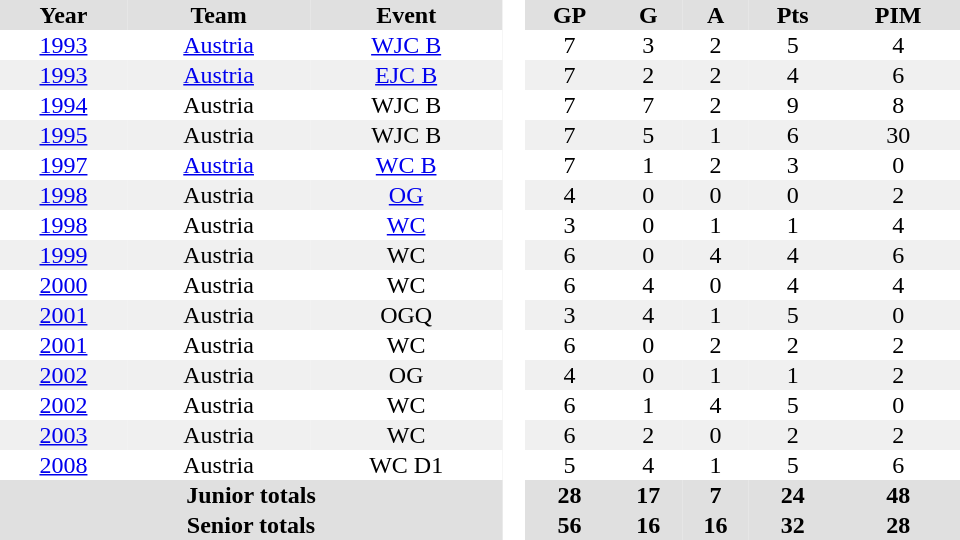<table border="0" cellpadding="1" cellspacing="0" style="text-align:center; width:40em">
<tr ALIGN="center" bgcolor="#e0e0e0">
<th>Year</th>
<th>Team</th>
<th>Event</th>
<th rowspan="99" bgcolor="#ffffff"> </th>
<th>GP</th>
<th>G</th>
<th>A</th>
<th>Pts</th>
<th>PIM</th>
</tr>
<tr>
<td><a href='#'>1993</a></td>
<td><a href='#'>Austria</a></td>
<td><a href='#'>WJC B</a></td>
<td>7</td>
<td>3</td>
<td>2</td>
<td>5</td>
<td>4</td>
</tr>
<tr bgcolor="#f0f0f0">
<td><a href='#'>1993</a></td>
<td><a href='#'>Austria</a></td>
<td><a href='#'>EJC B</a></td>
<td>7</td>
<td>2</td>
<td>2</td>
<td>4</td>
<td>6</td>
</tr>
<tr>
<td><a href='#'>1994</a></td>
<td>Austria</td>
<td>WJC B</td>
<td>7</td>
<td>7</td>
<td>2</td>
<td>9</td>
<td>8</td>
</tr>
<tr bgcolor="#f0f0f0">
<td><a href='#'>1995</a></td>
<td>Austria</td>
<td>WJC B</td>
<td>7</td>
<td>5</td>
<td>1</td>
<td>6</td>
<td>30</td>
</tr>
<tr>
<td><a href='#'>1997</a></td>
<td><a href='#'>Austria</a></td>
<td><a href='#'>WC B</a></td>
<td>7</td>
<td>1</td>
<td>2</td>
<td>3</td>
<td>0</td>
</tr>
<tr bgcolor="#f0f0f0">
<td><a href='#'>1998</a></td>
<td>Austria</td>
<td><a href='#'>OG</a></td>
<td>4</td>
<td>0</td>
<td>0</td>
<td>0</td>
<td>2</td>
</tr>
<tr>
<td><a href='#'>1998</a></td>
<td>Austria</td>
<td><a href='#'>WC</a></td>
<td>3</td>
<td>0</td>
<td>1</td>
<td>1</td>
<td>4</td>
</tr>
<tr bgcolor="#f0f0f0">
<td><a href='#'>1999</a></td>
<td>Austria</td>
<td>WC</td>
<td>6</td>
<td>0</td>
<td>4</td>
<td>4</td>
<td>6</td>
</tr>
<tr>
<td><a href='#'>2000</a></td>
<td>Austria</td>
<td>WC</td>
<td>6</td>
<td>4</td>
<td>0</td>
<td>4</td>
<td>4</td>
</tr>
<tr bgcolor="#f0f0f0">
<td><a href='#'>2001</a></td>
<td>Austria</td>
<td>OGQ</td>
<td>3</td>
<td>4</td>
<td>1</td>
<td>5</td>
<td>0</td>
</tr>
<tr>
<td><a href='#'>2001</a></td>
<td>Austria</td>
<td>WC</td>
<td>6</td>
<td>0</td>
<td>2</td>
<td>2</td>
<td>2</td>
</tr>
<tr bgcolor="#f0f0f0">
<td><a href='#'>2002</a></td>
<td>Austria</td>
<td>OG</td>
<td>4</td>
<td>0</td>
<td>1</td>
<td>1</td>
<td>2</td>
</tr>
<tr>
<td><a href='#'>2002</a></td>
<td>Austria</td>
<td>WC</td>
<td>6</td>
<td>1</td>
<td>4</td>
<td>5</td>
<td>0</td>
</tr>
<tr bgcolor="#f0f0f0">
<td><a href='#'>2003</a></td>
<td>Austria</td>
<td>WC</td>
<td>6</td>
<td>2</td>
<td>0</td>
<td>2</td>
<td>2</td>
</tr>
<tr>
<td><a href='#'>2008</a></td>
<td>Austria</td>
<td>WC D1</td>
<td>5</td>
<td>4</td>
<td>1</td>
<td>5</td>
<td>6</td>
</tr>
<tr bgcolor="#e0e0e0">
<th colspan=3>Junior totals</th>
<th>28</th>
<th>17</th>
<th>7</th>
<th>24</th>
<th>48</th>
</tr>
<tr bgcolor="#e0e0e0">
<th colspan=3>Senior totals</th>
<th>56</th>
<th>16</th>
<th>16</th>
<th>32</th>
<th>28</th>
</tr>
</table>
